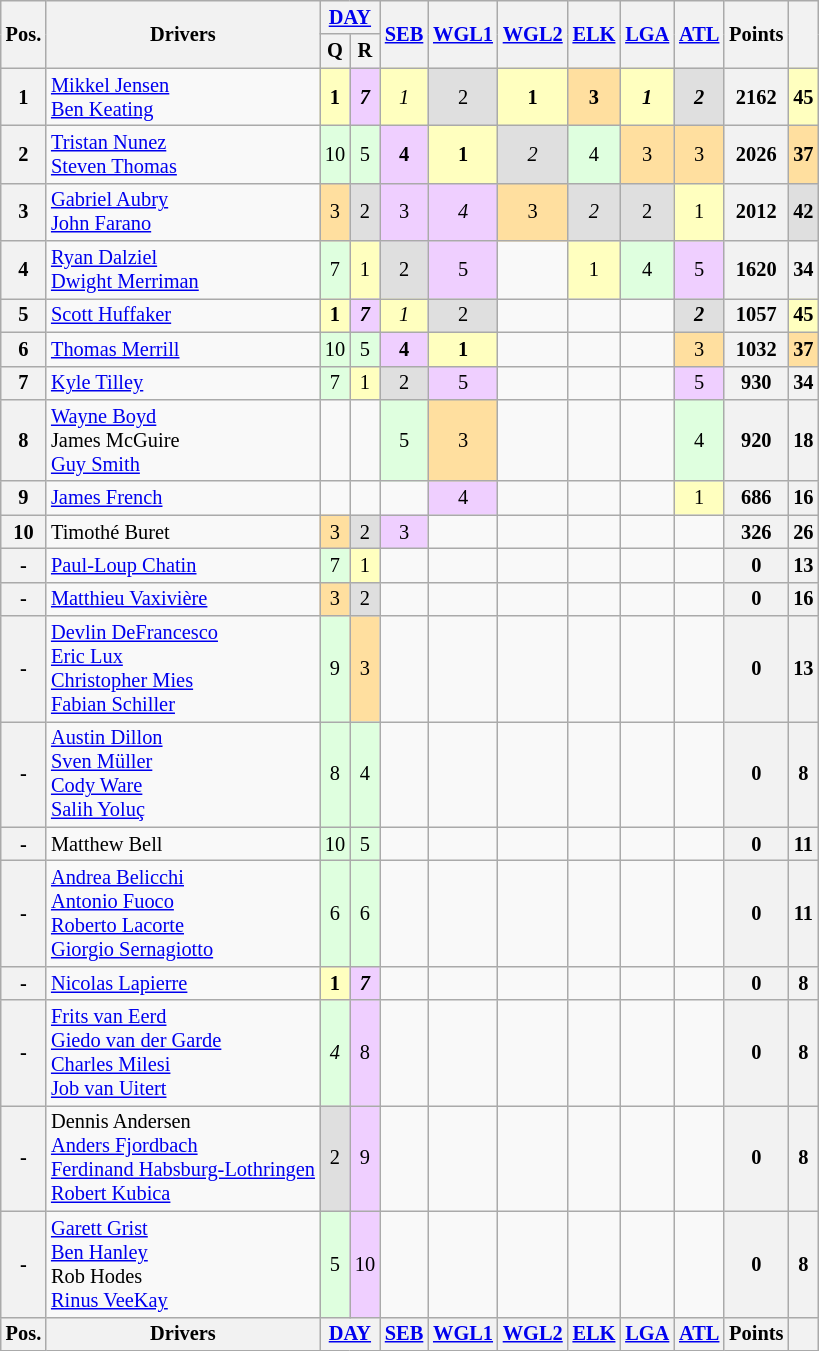<table class="wikitable" style="font-size:85%;">
<tr>
<th rowspan="2">Pos.</th>
<th rowspan="2">Drivers</th>
<th colspan="2"><a href='#'>DAY</a></th>
<th rowspan="2"><a href='#'>SEB</a></th>
<th rowspan="2"><a href='#'>WGL1</a></th>
<th rowspan="2"><a href='#'>WGL2</a></th>
<th rowspan="2"><a href='#'>ELK</a></th>
<th rowspan="2"><a href='#'>LGA</a></th>
<th rowspan="2"><a href='#'>ATL</a></th>
<th rowspan="2">Points</th>
<th rowspan="2"></th>
</tr>
<tr>
<th>Q</th>
<th>R</th>
</tr>
<tr>
<th>1</th>
<td> <a href='#'>Mikkel Jensen</a><br> <a href='#'>Ben Keating</a></td>
<td style="background:#ffffbf;" align="center"><strong>1</strong></td>
<td style="background:#efcfff;" align="center"><strong><em>7</em></strong></td>
<td style="background:#ffffbf;" align="center"><em>1</em></td>
<td style="background:#dfdfdf;" align="center">2</td>
<td style="background:#ffffbf;" align="center"><strong>1</strong></td>
<td style="background:#ffdf9f;" align="center"><strong>3</strong></td>
<td style="background:#ffffbf;" align="center"><strong><em>1</em></strong></td>
<td style="background:#dfdfdf;" align="center"><strong><em>2</em></strong></td>
<th>2162</th>
<th style="background:#ffffbf;">45</th>
</tr>
<tr>
<th>2</th>
<td> <a href='#'>Tristan Nunez</a><br> <a href='#'>Steven Thomas</a></td>
<td style="background:#dfffdf;" align="center">10</td>
<td style="background:#dfffdf;" align="center">5</td>
<td style="background:#efcfff;" align="center"><strong>4</strong></td>
<td style="background:#ffffbf;" align="center"><strong>1</strong></td>
<td style="background:#dfdfdf;" align="center"><em>2</em></td>
<td style="background:#dfffdf;" align="center">4</td>
<td style="background:#ffdf9f;" align="center">3</td>
<td style="background:#ffdf9f;" align="center">3</td>
<th>2026</th>
<th style="background:#ffdf9f;">37</th>
</tr>
<tr>
<th>3</th>
<td> <a href='#'>Gabriel Aubry</a><br> <a href='#'>John Farano</a></td>
<td style="background:#ffdf9f;" align="center">3</td>
<td style="background:#dfdfdf;" align="center">2</td>
<td style="background:#efcfff;" align="center">3</td>
<td style="background:#efcfff;" align="center"><em>4</em></td>
<td style="background:#ffdf9f;" align="center">3</td>
<td style="background:#dfdfdf;" align="center"><em>2</em></td>
<td style="background:#dfdfdf;" align="center">2</td>
<td style="background:#ffffbf;" align="center">1</td>
<th>2012</th>
<th style="background:#dfdfdf;">42</th>
</tr>
<tr>
<th>4</th>
<td> <a href='#'>Ryan Dalziel</a><br> <a href='#'>Dwight Merriman</a></td>
<td style="background:#dfffdf;" align="center">7</td>
<td style="background:#ffffbf;" align="center">1</td>
<td style="background:#dfdfdf;" align="center">2</td>
<td style="background:#efcfff;" align="center">5</td>
<td></td>
<td style="background:#ffffbf;" align="center">1</td>
<td style="background:#dfffdf;" align="center">4</td>
<td style="background:#efcfff;" align="center">5</td>
<th>1620</th>
<th>34</th>
</tr>
<tr>
<th>5</th>
<td> <a href='#'>Scott Huffaker</a></td>
<td style="background:#ffffbf;" align="center"><strong>1</strong></td>
<td style="background:#efcfff;" align="center"><strong><em>7</em></strong></td>
<td style="background:#ffffbf;" align="center"><em>1</em></td>
<td style="background:#dfdfdf;" align="center">2</td>
<td></td>
<td></td>
<td></td>
<td style="background:#dfdfdf;" align="center"><strong><em>2</em></strong></td>
<th>1057</th>
<th style="background:#ffffbf;">45</th>
</tr>
<tr>
<th>6</th>
<td> <a href='#'>Thomas Merrill</a></td>
<td style="background:#dfffdf;" align="center">10</td>
<td style="background:#dfffdf;" align="center">5</td>
<td style="background:#efcfff;" align="center"><strong>4</strong></td>
<td style="background:#ffffbf;" align="center"><strong>1</strong></td>
<td></td>
<td></td>
<td></td>
<td style="background:#ffdf9f;" align="center">3</td>
<th>1032</th>
<th style="background:#ffdf9f;">37</th>
</tr>
<tr>
<th>7</th>
<td> <a href='#'>Kyle Tilley</a></td>
<td style="background:#dfffdf;" align="center">7</td>
<td style="background:#ffffbf;" align="center">1</td>
<td style="background:#dfdfdf;" align="center">2</td>
<td style="background:#efcfff;" align="center">5</td>
<td></td>
<td></td>
<td></td>
<td style="background:#efcfff;" align="center">5</td>
<th>930</th>
<th>34</th>
</tr>
<tr>
<th>8</th>
<td> <a href='#'>Wayne Boyd</a><br> James McGuire<br> <a href='#'>Guy Smith</a></td>
<td></td>
<td></td>
<td style="background:#dfffdf;" align="center">5</td>
<td style="background:#ffdf9f;" align="center">3</td>
<td></td>
<td></td>
<td></td>
<td style="background:#dfffdf;" align="center">4</td>
<th>920</th>
<th>18</th>
</tr>
<tr>
<th>9</th>
<td> <a href='#'>James French</a></td>
<td></td>
<td></td>
<td></td>
<td style="background:#efcfff;" align="center">4</td>
<td></td>
<td></td>
<td></td>
<td style="background:#ffffbf;" align="center">1</td>
<th>686</th>
<th>16</th>
</tr>
<tr>
<th>10</th>
<td> Timothé Buret</td>
<td style="background:#ffdf9f;" align="center">3</td>
<td style="background:#dfdfdf;" align="center">2</td>
<td style="background:#efcfff;" align="center">3</td>
<td></td>
<td></td>
<td></td>
<td></td>
<td></td>
<th>326</th>
<th>26</th>
</tr>
<tr>
<th>-</th>
<td> <a href='#'>Paul-Loup Chatin</a></td>
<td style="background:#dfffdf;" align="center">7</td>
<td style="background:#ffffbf;" align="center">1</td>
<td></td>
<td></td>
<td></td>
<td></td>
<td></td>
<td></td>
<th>0</th>
<th>13</th>
</tr>
<tr>
<th>-</th>
<td> <a href='#'>Matthieu Vaxivière</a></td>
<td style="background:#ffdf9f;" align="center">3</td>
<td style="background:#dfdfdf;" align="center">2</td>
<td></td>
<td></td>
<td></td>
<td></td>
<td></td>
<td></td>
<th>0</th>
<th>16</th>
</tr>
<tr>
<th>-</th>
<td> <a href='#'>Devlin DeFrancesco</a><br> <a href='#'>Eric Lux</a><br> <a href='#'>Christopher Mies</a><br> <a href='#'>Fabian Schiller</a></td>
<td style="background:#dfffdf;" align="center">9</td>
<td style="background:#ffdf9f;" align="center">3</td>
<td></td>
<td></td>
<td></td>
<td></td>
<td></td>
<td></td>
<th>0</th>
<th>13</th>
</tr>
<tr>
<th>-</th>
<td> <a href='#'>Austin Dillon</a><br> <a href='#'>Sven Müller</a><br> <a href='#'>Cody Ware</a><br> <a href='#'>Salih Yoluç</a></td>
<td style="background:#dfffdf;" align="center">8</td>
<td style="background:#dfffdf;" align="center">4</td>
<td></td>
<td></td>
<td></td>
<td></td>
<td></td>
<td></td>
<th>0</th>
<th>8</th>
</tr>
<tr>
<th>-</th>
<td> Matthew Bell</td>
<td style="background:#dfffdf;" align="center">10</td>
<td style="background:#dfffdf;" align="center">5</td>
<td></td>
<td></td>
<td></td>
<td></td>
<td></td>
<td></td>
<th>0</th>
<th>11</th>
</tr>
<tr>
<th>-</th>
<td> <a href='#'>Andrea Belicchi</a><br> <a href='#'>Antonio Fuoco</a><br> <a href='#'>Roberto Lacorte</a><br> <a href='#'>Giorgio Sernagiotto</a></td>
<td style="background:#dfffdf;" align="center">6</td>
<td style="background:#dfffdf;" align="center">6</td>
<td></td>
<td></td>
<td></td>
<td></td>
<td></td>
<td></td>
<th>0</th>
<th>11</th>
</tr>
<tr>
<th>-</th>
<td> <a href='#'>Nicolas Lapierre</a></td>
<td style="background:#ffffbf;" align="center"><strong>1</strong></td>
<td style="background:#efcfff;" align="center"><strong><em>7</em></strong></td>
<td></td>
<td></td>
<td></td>
<td></td>
<td></td>
<td></td>
<th>0</th>
<th>8</th>
</tr>
<tr>
<th>-</th>
<td> <a href='#'>Frits van Eerd</a><br> <a href='#'>Giedo van der Garde</a><br> <a href='#'>Charles Milesi</a><br> <a href='#'>Job van Uitert</a></td>
<td style="background:#dfffdf;" align="center"><em>4</em></td>
<td style="background:#efcfff;" align="center">8</td>
<td></td>
<td></td>
<td></td>
<td></td>
<td></td>
<td></td>
<th>0</th>
<th>8</th>
</tr>
<tr>
<th>-</th>
<td> Dennis Andersen<br> <a href='#'>Anders Fjordbach</a><br> <a href='#'>Ferdinand Habsburg-Lothringen</a><br> <a href='#'>Robert Kubica</a></td>
<td style="background:#dfdfdf;" align="center">2</td>
<td style="background:#efcfff;" align="center">9</td>
<td></td>
<td></td>
<td></td>
<td></td>
<td></td>
<td></td>
<th>0</th>
<th>8</th>
</tr>
<tr>
<th>-</th>
<td> <a href='#'>Garett Grist</a><br> <a href='#'>Ben Hanley</a><br> Rob Hodes<br> <a href='#'>Rinus VeeKay</a></td>
<td style="background:#dfffdf;" align="center">5</td>
<td style="background:#efcfff;" align="center">10</td>
<td></td>
<td></td>
<td></td>
<td></td>
<td></td>
<td></td>
<th>0</th>
<th>8</th>
</tr>
<tr>
<th>Pos.</th>
<th>Drivers</th>
<th colspan="2"><a href='#'>DAY</a></th>
<th><a href='#'>SEB</a></th>
<th><a href='#'>WGL1</a></th>
<th><a href='#'>WGL2</a></th>
<th><a href='#'>ELK</a></th>
<th><a href='#'>LGA</a></th>
<th><a href='#'>ATL</a></th>
<th>Points</th>
<th></th>
</tr>
</table>
